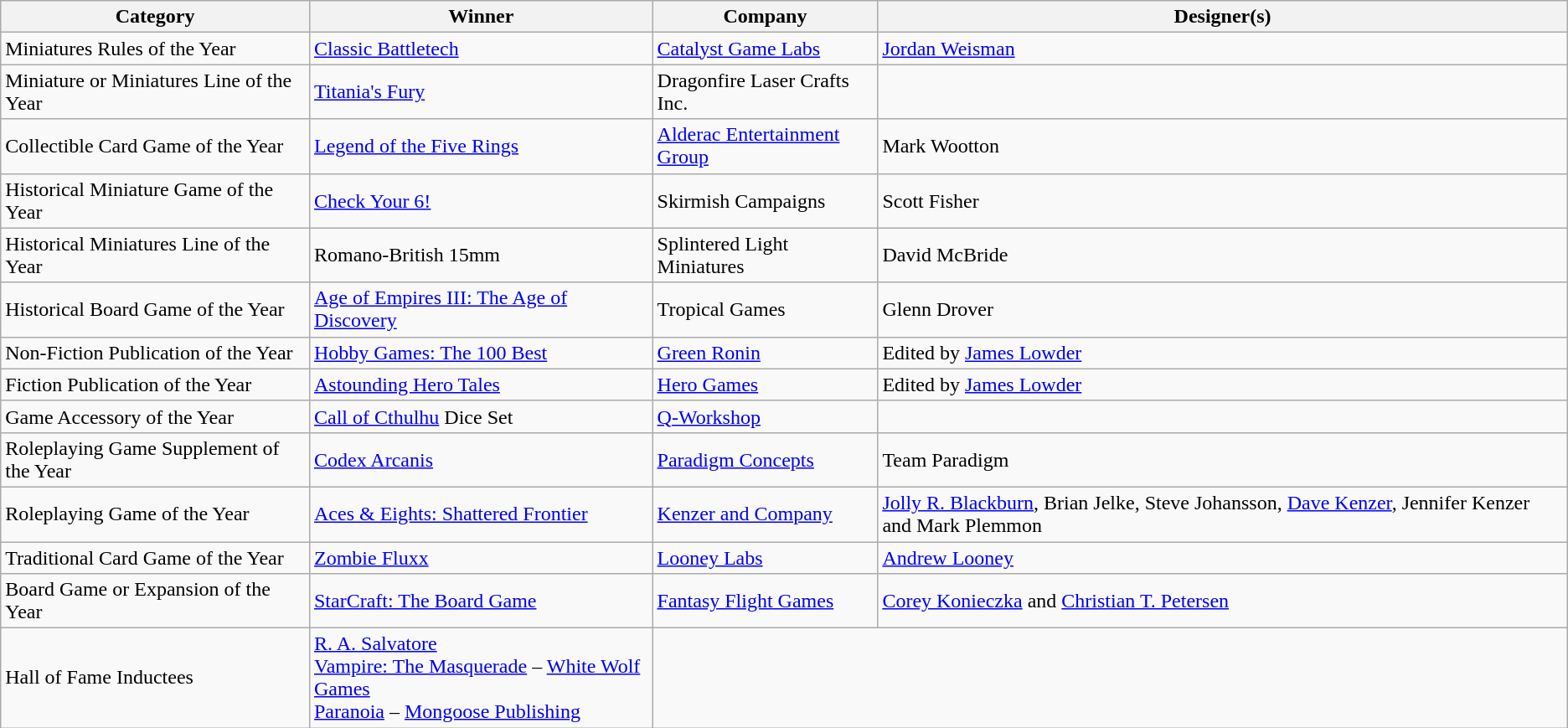<table class="wikitable">
<tr>
<th>Category</th>
<th>Winner</th>
<th>Company</th>
<th>Designer(s)</th>
</tr>
<tr>
<td>Miniatures Rules of the Year</td>
<td><a href='#'>Classic Battletech</a></td>
<td><a href='#'>Catalyst Game Labs</a></td>
<td><a href='#'>Jordan Weisman</a></td>
</tr>
<tr>
<td>Miniature or Miniatures Line of the Year</td>
<td><a href='#'>Titania's Fury</a></td>
<td>Dragonfire Laser Crafts Inc.</td>
</tr>
<tr>
<td>Collectible Card Game of the Year</td>
<td><a href='#'>Legend of the Five Rings</a></td>
<td><a href='#'>Alderac Entertainment Group</a></td>
<td>Mark Wootton</td>
</tr>
<tr>
<td>Historical Miniature Game of the Year</td>
<td><a href='#'>Check Your 6!</a></td>
<td>Skirmish Campaigns</td>
<td>Scott Fisher</td>
</tr>
<tr>
<td>Historical Miniatures Line of the Year</td>
<td>Romano-British 15mm</td>
<td>Splintered Light Miniatures</td>
<td>David McBride</td>
</tr>
<tr>
<td>Historical Board Game of the Year</td>
<td><a href='#'>Age of Empires III: The Age of Discovery</a></td>
<td>Tropical Games</td>
<td>Glenn Drover</td>
</tr>
<tr>
<td>Non-Fiction Publication of the Year</td>
<td><a href='#'>Hobby Games: The 100 Best</a></td>
<td><a href='#'>Green Ronin</a></td>
<td>Edited by <a href='#'>James Lowder</a></td>
</tr>
<tr>
<td>Fiction Publication of the Year</td>
<td><a href='#'>Astounding Hero Tales</a></td>
<td><a href='#'>Hero Games</a></td>
<td>Edited by <a href='#'>James Lowder</a></td>
</tr>
<tr>
<td>Game Accessory of the Year</td>
<td><a href='#'>Call of Cthulhu</a> Dice Set</td>
<td><a href='#'>Q-Workshop</a></td>
</tr>
<tr>
<td>Roleplaying Game Supplement of the Year</td>
<td><a href='#'>Codex Arcanis</a></td>
<td><a href='#'>Paradigm Concepts</a></td>
<td>Team Paradigm</td>
</tr>
<tr>
<td>Roleplaying Game of the Year</td>
<td><a href='#'>Aces & Eights: Shattered Frontier</a></td>
<td><a href='#'>Kenzer and Company</a></td>
<td><a href='#'>Jolly R. Blackburn</a>, Brian Jelke, Steve Johansson, <a href='#'>Dave Kenzer</a>, Jennifer Kenzer and Mark Plemmon</td>
</tr>
<tr>
<td>Traditional Card Game of the Year</td>
<td><a href='#'>Zombie Fluxx</a></td>
<td><a href='#'>Looney Labs</a></td>
<td><a href='#'>Andrew Looney</a></td>
</tr>
<tr>
<td>Board Game or Expansion of the Year</td>
<td><a href='#'>StarCraft: The Board Game</a></td>
<td><a href='#'>Fantasy Flight Games</a></td>
<td><a href='#'>Corey Konieczka</a> and <a href='#'>Christian T. Petersen</a></td>
</tr>
<tr>
<td>Hall of Fame Inductees</td>
<td><a href='#'>R. A. Salvatore</a><br><a href='#'>Vampire: The Masquerade</a> – <a href='#'>White Wolf Games</a><br><a href='#'>Paranoia</a> – <a href='#'>Mongoose Publishing</a></td>
</tr>
</table>
